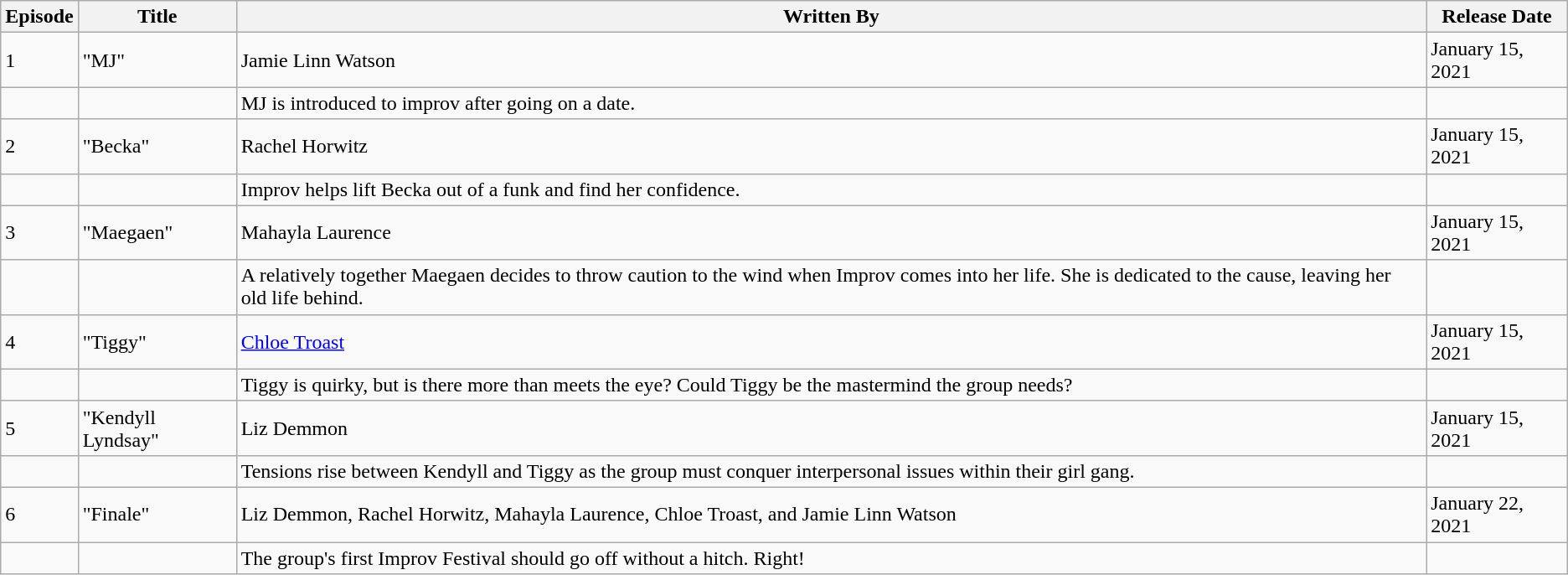<table class="wikitable">
<tr>
<th>Episode</th>
<th>Title</th>
<th>Written By</th>
<th>Release Date</th>
</tr>
<tr>
<td>1</td>
<td>"MJ"</td>
<td>Jamie Linn Watson</td>
<td>January 15, 2021</td>
</tr>
<tr>
<td></td>
<td></td>
<td>MJ is introduced to improv after going on a date.</td>
<td></td>
</tr>
<tr>
<td>2</td>
<td>"Becka"</td>
<td>Rachel Horwitz</td>
<td>January 15, 2021</td>
</tr>
<tr>
<td></td>
<td></td>
<td>Improv helps lift Becka out of a funk and find her confidence.</td>
<td></td>
</tr>
<tr>
<td>3</td>
<td>"Maegaen"</td>
<td>Mahayla Laurence</td>
<td>January 15, 2021</td>
</tr>
<tr>
<td></td>
<td></td>
<td>A relatively together Maegaen decides to throw caution to the wind when Improv comes into her life. She is dedicated to the cause, leaving her old life behind.</td>
<td></td>
</tr>
<tr>
<td>4</td>
<td>"Tiggy"</td>
<td><a href='#'>Chloe Troast</a></td>
<td>January 15, 2021</td>
</tr>
<tr>
<td></td>
<td></td>
<td>Tiggy is quirky, but is there more than meets the eye? Could Tiggy be the mastermind the group needs?</td>
<td></td>
</tr>
<tr>
<td>5</td>
<td>"Kendyll Lyndsay"</td>
<td>Liz Demmon</td>
<td>January 15, 2021</td>
</tr>
<tr>
<td></td>
<td></td>
<td>Tensions rise between Kendyll and Tiggy as the group must conquer interpersonal issues within their girl gang.</td>
<td></td>
</tr>
<tr>
<td>6</td>
<td>"Finale"</td>
<td>Liz Demmon, Rachel Horwitz, Mahayla Laurence, Chloe Troast, and Jamie Linn Watson</td>
<td>January 22, 2021</td>
</tr>
<tr>
<td></td>
<td></td>
<td>The group's first Improv Festival should go off without a hitch. Right!</td>
<td></td>
</tr>
</table>
